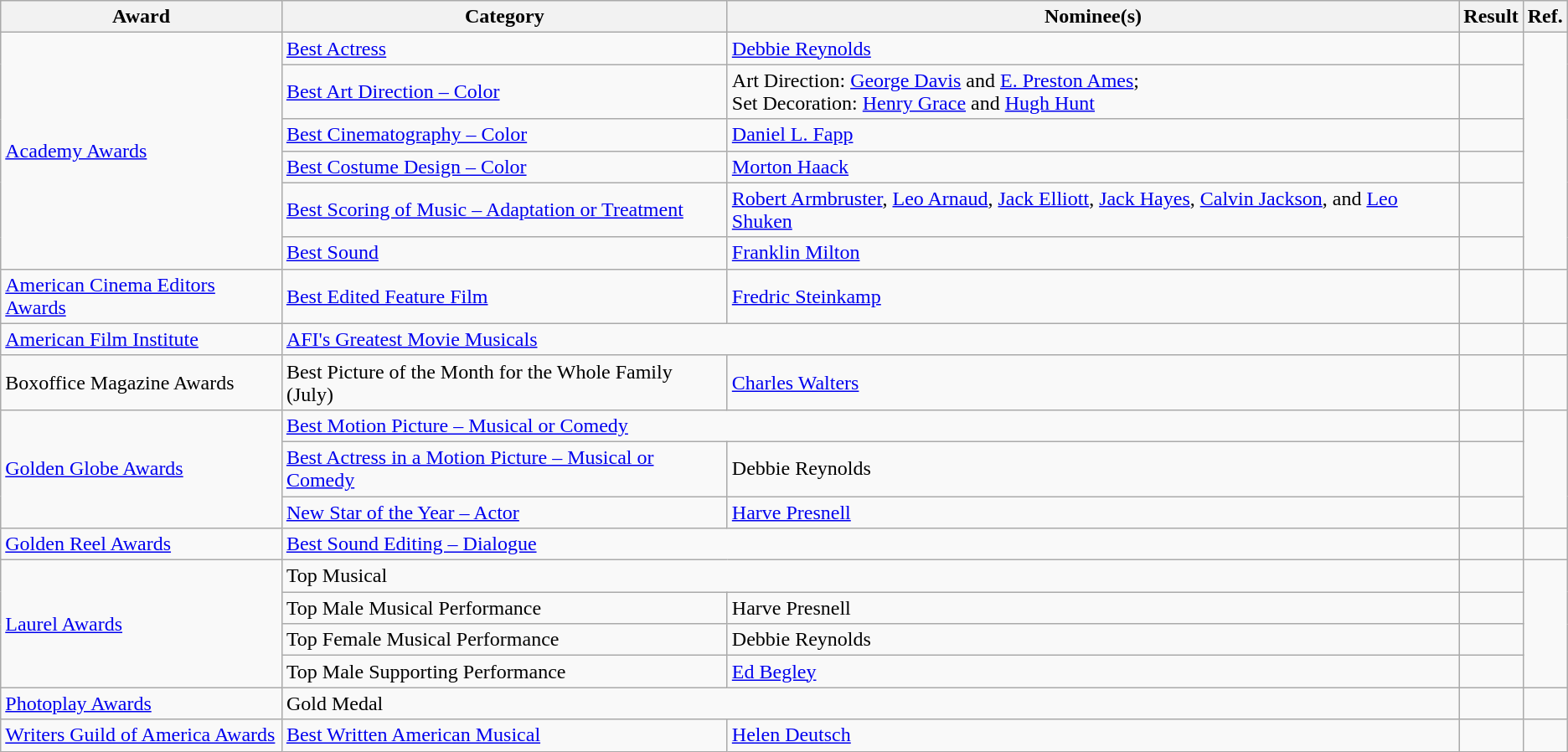<table class="wikitable plainrowheaders">
<tr>
<th>Award</th>
<th>Category</th>
<th>Nominee(s)</th>
<th>Result</th>
<th>Ref.</th>
</tr>
<tr>
<td rowspan="6"><a href='#'>Academy Awards</a></td>
<td><a href='#'>Best Actress</a></td>
<td><a href='#'>Debbie Reynolds</a></td>
<td></td>
<td align="center" rowspan="6"></td>
</tr>
<tr>
<td><a href='#'>Best Art Direction – Color</a></td>
<td>Art Direction: <a href='#'>George Davis</a> and <a href='#'>E. Preston Ames</a>; <br> Set Decoration: <a href='#'>Henry Grace</a> and <a href='#'>Hugh Hunt</a></td>
<td></td>
</tr>
<tr>
<td><a href='#'>Best Cinematography – Color</a></td>
<td><a href='#'>Daniel L. Fapp</a></td>
<td></td>
</tr>
<tr>
<td><a href='#'>Best Costume Design – Color</a></td>
<td><a href='#'>Morton Haack</a></td>
<td></td>
</tr>
<tr>
<td><a href='#'>Best Scoring of Music – Adaptation or Treatment</a></td>
<td><a href='#'>Robert Armbruster</a>, <a href='#'>Leo Arnaud</a>, <a href='#'>Jack Elliott</a>, <a href='#'>Jack Hayes</a>, <a href='#'>Calvin Jackson</a>, and <a href='#'>Leo Shuken</a></td>
<td></td>
</tr>
<tr>
<td><a href='#'>Best Sound</a></td>
<td><a href='#'>Franklin Milton</a></td>
<td></td>
</tr>
<tr>
<td><a href='#'>American Cinema Editors Awards</a></td>
<td><a href='#'>Best Edited Feature Film</a></td>
<td><a href='#'>Fredric Steinkamp</a></td>
<td></td>
<td align="center"></td>
</tr>
<tr>
<td><a href='#'>American Film Institute</a></td>
<td colspan="2"><a href='#'>AFI's Greatest Movie Musicals</a></td>
<td></td>
<td align="center"></td>
</tr>
<tr>
<td>Boxoffice Magazine Awards</td>
<td>Best Picture of the Month for the Whole Family (July)</td>
<td><a href='#'>Charles Walters</a></td>
<td></td>
<td align="center"></td>
</tr>
<tr>
<td rowspan="3"><a href='#'>Golden Globe Awards</a></td>
<td colspan="2"><a href='#'>Best Motion Picture – Musical or Comedy</a></td>
<td></td>
<td align="center" rowspan="3"></td>
</tr>
<tr>
<td><a href='#'>Best Actress in a Motion Picture – Musical or Comedy</a></td>
<td>Debbie Reynolds</td>
<td></td>
</tr>
<tr>
<td><a href='#'>New Star of the Year – Actor</a></td>
<td><a href='#'>Harve Presnell</a></td>
<td></td>
</tr>
<tr>
<td><a href='#'>Golden Reel Awards</a></td>
<td colspan="2"><a href='#'>Best Sound Editing – Dialogue</a></td>
<td></td>
<td align="center"></td>
</tr>
<tr>
<td rowspan="4"><a href='#'>Laurel Awards</a></td>
<td colspan="2">Top Musical</td>
<td></td>
<td align="center" rowspan="4"></td>
</tr>
<tr>
<td>Top Male Musical Performance</td>
<td>Harve Presnell</td>
<td></td>
</tr>
<tr>
<td>Top Female Musical Performance</td>
<td>Debbie Reynolds</td>
<td></td>
</tr>
<tr>
<td>Top Male Supporting Performance</td>
<td><a href='#'>Ed Begley</a></td>
<td></td>
</tr>
<tr>
<td><a href='#'>Photoplay Awards</a></td>
<td colspan="2">Gold Medal</td>
<td></td>
<td align="center"></td>
</tr>
<tr>
<td><a href='#'>Writers Guild of America Awards</a></td>
<td><a href='#'>Best Written American Musical</a></td>
<td><a href='#'>Helen Deutsch</a></td>
<td></td>
<td align="center"></td>
</tr>
</table>
